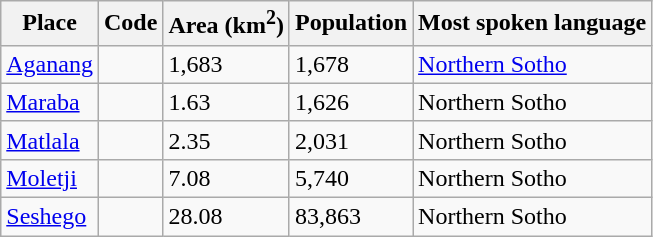<table class="wikitable sortable">
<tr>
<th>Place</th>
<th>Code</th>
<th>Area (km<sup>2</sup>)</th>
<th>Population</th>
<th>Most spoken language</th>
</tr>
<tr>
<td><a href='#'>Aganang</a></td>
<td></td>
<td>1,683</td>
<td>1,678</td>
<td><a href='#'>Northern Sotho</a></td>
</tr>
<tr>
<td><a href='#'>Maraba</a></td>
<td></td>
<td>1.63</td>
<td>1,626</td>
<td>Northern Sotho</td>
</tr>
<tr>
<td><a href='#'>Matlala</a></td>
<td></td>
<td>2.35</td>
<td>2,031</td>
<td>Northern Sotho</td>
</tr>
<tr>
<td><a href='#'>Moletji</a></td>
<td></td>
<td>7.08</td>
<td>5,740</td>
<td>Northern Sotho</td>
</tr>
<tr>
<td><a href='#'>Seshego</a></td>
<td></td>
<td>28.08</td>
<td>83,863</td>
<td>Northern Sotho</td>
</tr>
</table>
